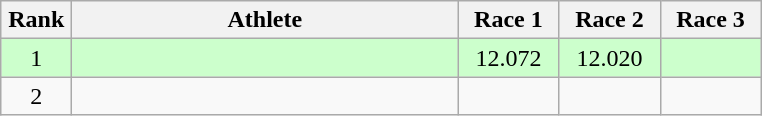<table class=wikitable style="text-align:center">
<tr>
<th width=40>Rank</th>
<th width=250>Athlete</th>
<th width=60>Race 1</th>
<th width=60>Race 2</th>
<th width=60>Race 3</th>
</tr>
<tr bgcolor=ccffcc>
<td>1</td>
<td align=left></td>
<td>12.072</td>
<td>12.020</td>
<td></td>
</tr>
<tr>
<td>2</td>
<td align=left></td>
<td></td>
<td></td>
<td></td>
</tr>
</table>
